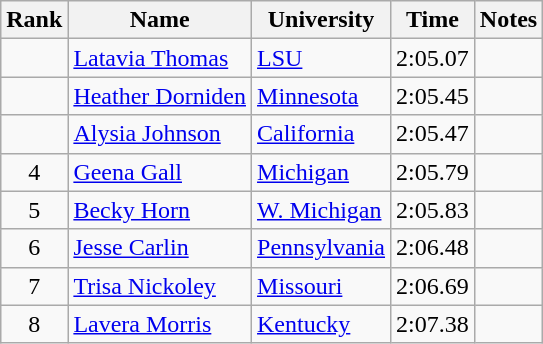<table class="wikitable sortable" style="text-align:center">
<tr>
<th>Rank</th>
<th>Name</th>
<th>University</th>
<th>Time</th>
<th>Notes</th>
</tr>
<tr>
<td></td>
<td align=left><a href='#'>Latavia Thomas</a></td>
<td align="left"><a href='#'>LSU</a></td>
<td>2:05.07</td>
<td></td>
</tr>
<tr>
<td></td>
<td align=left><a href='#'>Heather Dorniden</a></td>
<td align=left><a href='#'>Minnesota</a></td>
<td>2:05.45</td>
<td></td>
</tr>
<tr>
<td></td>
<td align=left><a href='#'>Alysia Johnson</a></td>
<td align=left><a href='#'>California</a></td>
<td>2:05.47</td>
<td></td>
</tr>
<tr>
<td>4</td>
<td align=left><a href='#'>Geena Gall</a></td>
<td align=left><a href='#'>Michigan</a></td>
<td>2:05.79</td>
<td></td>
</tr>
<tr>
<td>5</td>
<td align=left><a href='#'>Becky Horn</a></td>
<td align="left"><a href='#'>W. Michigan</a></td>
<td>2:05.83</td>
<td></td>
</tr>
<tr>
<td>6</td>
<td align=left><a href='#'>Jesse Carlin</a></td>
<td align="left"><a href='#'>Pennsylvania</a></td>
<td>2:06.48</td>
<td></td>
</tr>
<tr>
<td>7</td>
<td align=left><a href='#'>Trisa Nickoley</a></td>
<td align="left"><a href='#'>Missouri</a></td>
<td>2:06.69</td>
<td></td>
</tr>
<tr>
<td>8</td>
<td align=left><a href='#'>Lavera Morris</a></td>
<td align="left"><a href='#'>Kentucky</a></td>
<td>2:07.38</td>
<td></td>
</tr>
</table>
